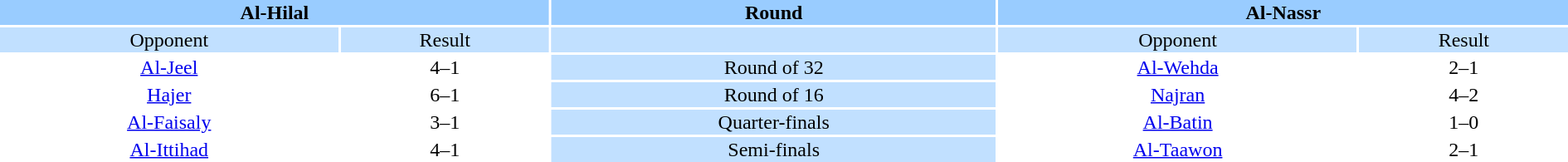<table width="100%" style="text-align:center">
<tr valign=top bgcolor=#99ccff>
<th colspan=2 style="width:1*">Al-Hilal</th>
<th><strong>Round</strong></th>
<th colspan=2 style="width:1*">Al-Nassr</th>
</tr>
<tr valign=top bgcolor=#c1e0ff>
<td>Opponent</td>
<td>Result</td>
<td bgcolor=#c1e0ff></td>
<td>Opponent</td>
<td>Result</td>
</tr>
<tr>
<td><a href='#'>Al-Jeel</a></td>
<td>4–1</td>
<td bgcolor=#c1e0ff>Round of 32</td>
<td><a href='#'>Al-Wehda</a></td>
<td>2–1</td>
</tr>
<tr>
<td><a href='#'>Hajer</a></td>
<td>6–1</td>
<td bgcolor=#c1e0ff>Round of 16</td>
<td><a href='#'>Najran</a></td>
<td>4–2</td>
</tr>
<tr>
<td><a href='#'>Al-Faisaly</a></td>
<td>3–1</td>
<td bgcolor=#c1e0ff>Quarter-finals</td>
<td><a href='#'>Al-Batin</a></td>
<td>1–0</td>
</tr>
<tr>
<td><a href='#'>Al-Ittihad</a></td>
<td>4–1</td>
<td bgcolor=#c1e0ff>Semi-finals</td>
<td><a href='#'>Al-Taawon</a></td>
<td>2–1</td>
</tr>
</table>
